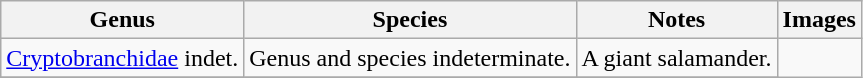<table class="wikitable">
<tr>
<th>Genus</th>
<th>Species</th>
<th>Notes</th>
<th>Images</th>
</tr>
<tr>
<td><a href='#'>Cryptobranchidae</a> indet.</td>
<td>Genus and species indeterminate.</td>
<td>A giant salamander.</td>
</tr>
<tr>
</tr>
</table>
